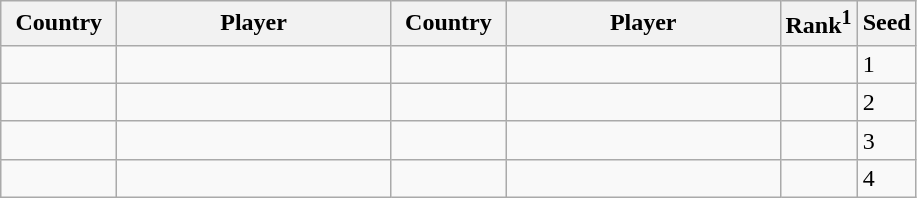<table class="sortable wikitable">
<tr>
<th width="70">Country</th>
<th width="175">Player</th>
<th width="70">Country</th>
<th width="175">Player</th>
<th>Rank<sup>1</sup></th>
<th>Seed</th>
</tr>
<tr>
<td></td>
<td></td>
<td></td>
<td></td>
<td></td>
<td>1</td>
</tr>
<tr>
<td></td>
<td></td>
<td></td>
<td></td>
<td></td>
<td>2</td>
</tr>
<tr>
<td></td>
<td></td>
<td></td>
<td></td>
<td></td>
<td>3</td>
</tr>
<tr>
<td></td>
<td></td>
<td></td>
<td></td>
<td></td>
<td>4</td>
</tr>
</table>
